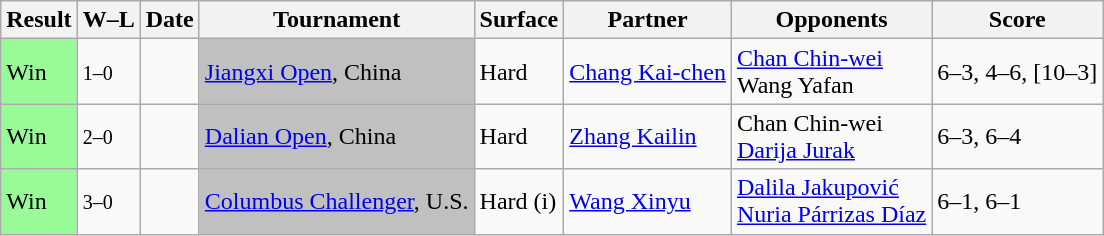<table class="sortable wikitable">
<tr>
<th>Result</th>
<th class="unsortable">W–L</th>
<th>Date</th>
<th>Tournament</th>
<th>Surface</th>
<th>Partner</th>
<th>Opponents</th>
<th class="unsortable">Score</th>
</tr>
<tr>
<td style="background:#98fb98;">Win</td>
<td><small>1–0</small></td>
<td><a href='#'></a></td>
<td style="background:silver;"><a href='#'>Jiangxi Open</a>, China</td>
<td>Hard</td>
<td> <a href='#'>Chang Kai-chen</a></td>
<td> <a href='#'>Chan Chin-wei</a> <br>  Wang Yafan</td>
<td>6–3, 4–6, [10–3]</td>
</tr>
<tr>
<td style="background:#98fb98;">Win</td>
<td><small>2–0</small></td>
<td><a href='#'></a></td>
<td style="background:silver;"><a href='#'>Dalian Open</a>, China</td>
<td>Hard</td>
<td> <a href='#'>Zhang Kailin</a></td>
<td> Chan Chin-wei <br>  <a href='#'>Darija Jurak</a></td>
<td>6–3, 6–4</td>
</tr>
<tr>
<td style="background:#98fb98;">Win</td>
<td><small>3–0</small></td>
<td><a href='#'></a></td>
<td style="background:silver;"><a href='#'>Columbus Challenger</a>, U.S.</td>
<td>Hard (i)</td>
<td> <a href='#'>Wang Xinyu</a></td>
<td> <a href='#'>Dalila Jakupović</a> <br>  <a href='#'>Nuria Párrizas Díaz</a></td>
<td>6–1, 6–1</td>
</tr>
</table>
